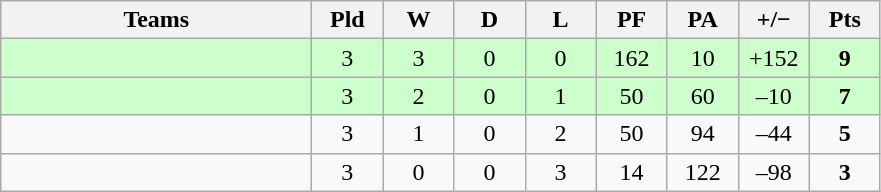<table class="wikitable" style="text-align: center;">
<tr>
<th width="200">Teams</th>
<th width="40">Pld</th>
<th width="40">W</th>
<th width="40">D</th>
<th width="40">L</th>
<th width="40">PF</th>
<th width="40">PA</th>
<th width="40">+/−</th>
<th width="40">Pts</th>
</tr>
<tr style="background:#cfc; width:20px;">
<td align=left></td>
<td>3</td>
<td>3</td>
<td>0</td>
<td>0</td>
<td>162</td>
<td>10</td>
<td>+152</td>
<td><strong>9</strong></td>
</tr>
<tr style="background:#cfc; width:20px;">
<td align=left></td>
<td>3</td>
<td>2</td>
<td>0</td>
<td>1</td>
<td>50</td>
<td>60</td>
<td>–10</td>
<td><strong>7</strong></td>
</tr>
<tr>
<td align=left></td>
<td>3</td>
<td>1</td>
<td>0</td>
<td>2</td>
<td>50</td>
<td>94</td>
<td>–44</td>
<td><strong>5</strong></td>
</tr>
<tr>
<td align=left></td>
<td>3</td>
<td>0</td>
<td>0</td>
<td>3</td>
<td>14</td>
<td>122</td>
<td>–98</td>
<td><strong>3</strong></td>
</tr>
</table>
